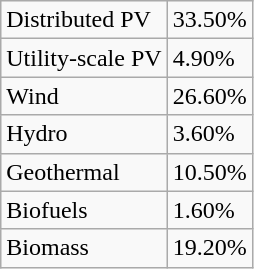<table class="wikitable">
<tr>
<td>Distributed PV</td>
<td>33.50%</td>
</tr>
<tr>
<td>Utility-scale PV</td>
<td>4.90%</td>
</tr>
<tr>
<td>Wind</td>
<td>26.60%</td>
</tr>
<tr>
<td>Hydro</td>
<td>3.60%</td>
</tr>
<tr>
<td>Geothermal</td>
<td>10.50%</td>
</tr>
<tr>
<td>Biofuels</td>
<td>1.60%</td>
</tr>
<tr>
<td>Biomass</td>
<td>19.20%</td>
</tr>
</table>
